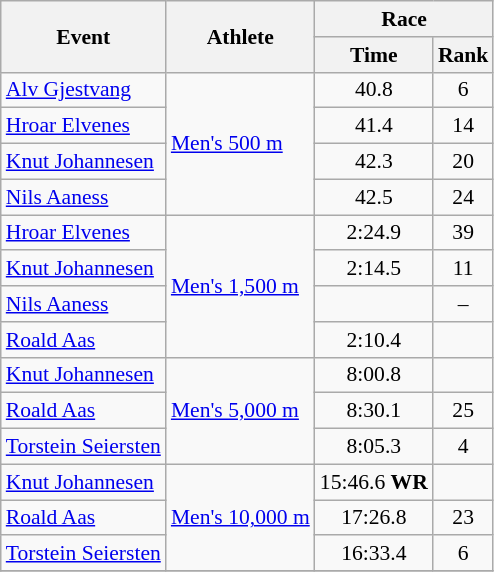<table class="wikitable" border="1" style="font-size:90%">
<tr>
<th rowspan=2>Event</th>
<th rowspan=2>Athlete</th>
<th colspan=2>Race</th>
</tr>
<tr>
<th>Time</th>
<th>Rank</th>
</tr>
<tr>
<td><a href='#'>Alv Gjestvang</a></td>
<td rowspan=4><a href='#'>Men's 500 m</a></td>
<td align=center>40.8</td>
<td align=center>6</td>
</tr>
<tr>
<td><a href='#'>Hroar Elvenes</a></td>
<td align=center>41.4</td>
<td align=center>14</td>
</tr>
<tr>
<td><a href='#'>Knut Johannesen</a></td>
<td align=center>42.3</td>
<td align=center>20</td>
</tr>
<tr>
<td><a href='#'>Nils Aaness</a></td>
<td align=center>42.5</td>
<td align=center>24</td>
</tr>
<tr>
<td><a href='#'>Hroar Elvenes</a></td>
<td rowspan=4><a href='#'>Men's 1,500 m</a></td>
<td align=center>2:24.9</td>
<td align=center>39</td>
</tr>
<tr>
<td><a href='#'>Knut Johannesen</a></td>
<td align=center>2:14.5</td>
<td align=center>11</td>
</tr>
<tr>
<td><a href='#'>Nils Aaness</a></td>
<td align=center></td>
<td align=center>–</td>
</tr>
<tr>
<td><a href='#'>Roald Aas</a></td>
<td align=center>2:10.4</td>
<td align=center></td>
</tr>
<tr>
<td><a href='#'>Knut Johannesen</a></td>
<td rowspan=3><a href='#'>Men's 5,000 m</a></td>
<td align=center>8:00.8</td>
<td align=center></td>
</tr>
<tr>
<td><a href='#'>Roald Aas</a></td>
<td align=center>8:30.1</td>
<td align=center>25</td>
</tr>
<tr>
<td><a href='#'>Torstein Seiersten</a></td>
<td align=center>8:05.3</td>
<td align=center>4</td>
</tr>
<tr>
<td><a href='#'>Knut Johannesen</a></td>
<td rowspan=3><a href='#'>Men's 10,000 m</a></td>
<td align=center>15:46.6 <strong>WR</strong></td>
<td align=center></td>
</tr>
<tr>
<td><a href='#'>Roald Aas</a></td>
<td align=center>17:26.8</td>
<td align=center>23</td>
</tr>
<tr>
<td><a href='#'>Torstein Seiersten</a></td>
<td align=center>16:33.4</td>
<td align=center>6</td>
</tr>
<tr>
</tr>
</table>
